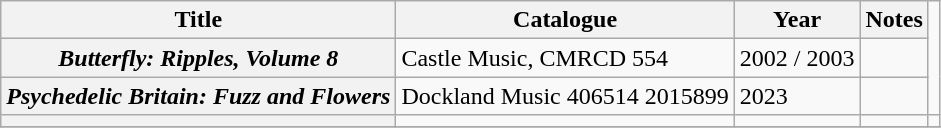<table class="wikitable plainrowheaders sortable">
<tr>
<th scope="col" class="unsortable">Title</th>
<th scope="col">Catalogue</th>
<th scope="col">Year</th>
<th scope="col" class="unsortable">Notes</th>
</tr>
<tr>
<th scope="row"><em>Butterfly: Ripples, Volume 8</em></th>
<td>Castle Music, CMRCD 554</td>
<td>2002 / 2003</td>
<td></td>
</tr>
<tr>
<th scope="row"><em>Psychedelic Britain: Fuzz and Flowers</em></th>
<td>Dockland Music 406514 2015899</td>
<td>2023</td>
<td></td>
</tr>
<tr>
<th scope="row"></th>
<td></td>
<td></td>
<td></td>
<td></td>
</tr>
<tr>
</tr>
</table>
